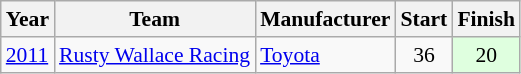<table class="wikitable" style="font-size: 90%;">
<tr>
<th>Year</th>
<th>Team</th>
<th>Manufacturer</th>
<th>Start</th>
<th>Finish</th>
</tr>
<tr>
<td><a href='#'>2011</a></td>
<td><a href='#'>Rusty Wallace Racing</a></td>
<td><a href='#'>Toyota</a></td>
<td align=center>36</td>
<td align=center style="background:#DFFFDF;">20</td>
</tr>
</table>
